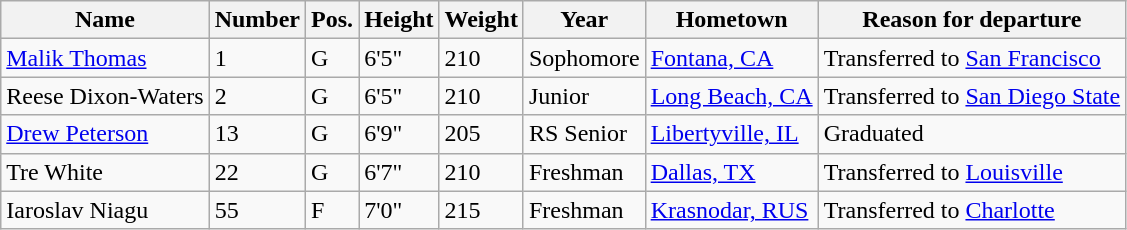<table class="wikitable sortable" border="1">
<tr>
<th>Name</th>
<th>Number</th>
<th>Pos.</th>
<th>Height</th>
<th>Weight</th>
<th>Year</th>
<th>Hometown</th>
<th class="unsortable">Reason for departure</th>
</tr>
<tr>
<td><a href='#'>Malik Thomas</a></td>
<td>1</td>
<td>G</td>
<td>6'5"</td>
<td>210</td>
<td>Sophomore</td>
<td><a href='#'>Fontana, CA</a></td>
<td>Transferred to  <a href='#'>San Francisco</a></td>
</tr>
<tr>
<td>Reese Dixon-Waters</td>
<td>2</td>
<td>G</td>
<td>6'5"</td>
<td>210</td>
<td>Junior</td>
<td><a href='#'>Long Beach, CA</a></td>
<td>Transferred to <a href='#'>San Diego State</a></td>
</tr>
<tr>
<td><a href='#'>Drew Peterson</a></td>
<td>13</td>
<td>G</td>
<td>6'9"</td>
<td>205</td>
<td>RS Senior</td>
<td><a href='#'>Libertyville, IL</a></td>
<td>Graduated</td>
</tr>
<tr>
<td>Tre White</td>
<td>22</td>
<td>G</td>
<td>6'7"</td>
<td>210</td>
<td>Freshman</td>
<td><a href='#'>Dallas, TX</a></td>
<td>Transferred to <a href='#'>Louisville</a></td>
</tr>
<tr>
<td>Iaroslav Niagu</td>
<td>55</td>
<td>F</td>
<td>7'0"</td>
<td>215</td>
<td>Freshman</td>
<td><a href='#'>Krasnodar, RUS</a></td>
<td>Transferred to <a href='#'>Charlotte</a></td>
</tr>
</table>
